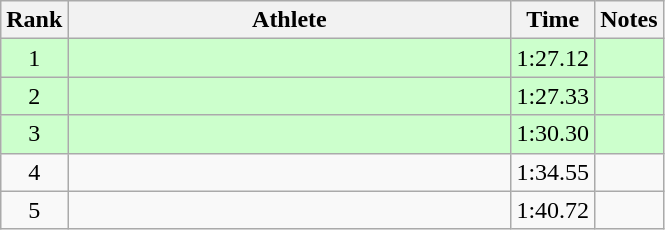<table class="wikitable" style="text-align:center">
<tr>
<th>Rank</th>
<th Style="width:18em">Athlete</th>
<th>Time</th>
<th>Notes</th>
</tr>
<tr style="background:#cfc">
<td>1</td>
<td style="text-align:left"></td>
<td>1:27.12</td>
<td></td>
</tr>
<tr style="background:#cfc">
<td>2</td>
<td style="text-align:left"></td>
<td>1:27.33</td>
<td></td>
</tr>
<tr style="background:#cfc">
<td>3</td>
<td style="text-align:left"></td>
<td>1:30.30</td>
<td></td>
</tr>
<tr>
<td>4</td>
<td style="text-align:left"></td>
<td>1:34.55</td>
<td></td>
</tr>
<tr>
<td>5</td>
<td style="text-align:left"></td>
<td>1:40.72</td>
<td></td>
</tr>
</table>
